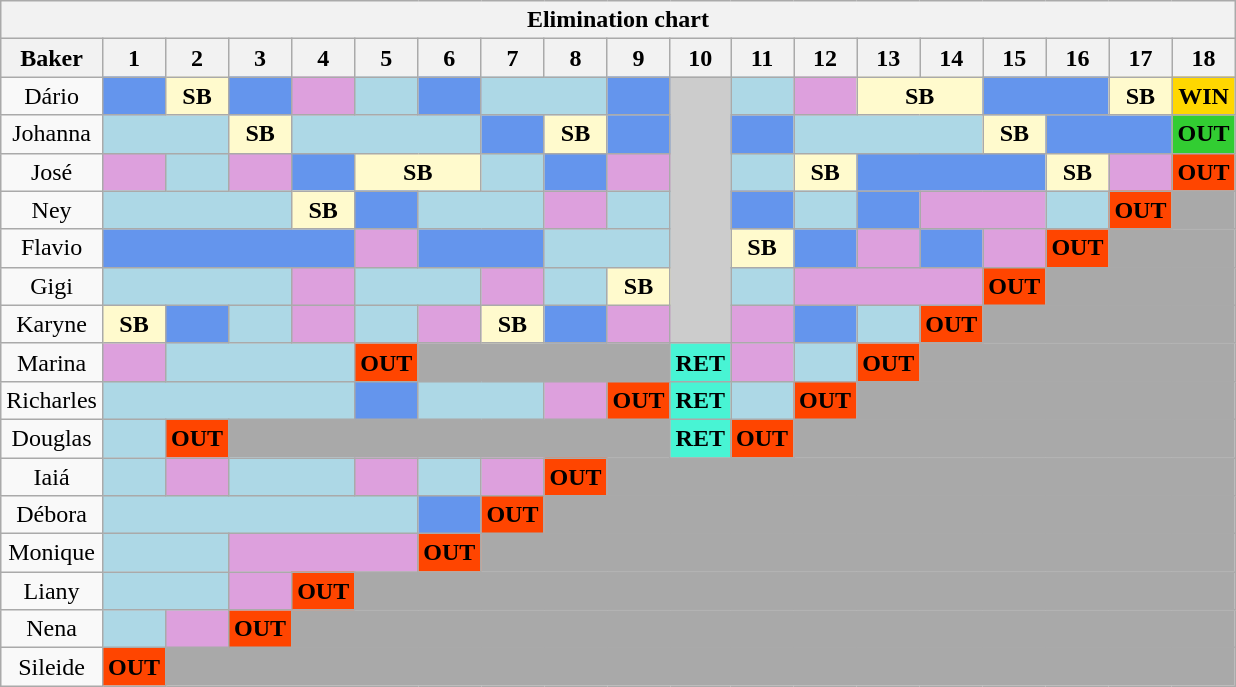<table class="wikitable" style="text-align:center;">
<tr>
<th colspan=19>Elimination chart</th>
</tr>
<tr>
<th>Baker</th>
<th width=30>1</th>
<th width=30>2</th>
<th width=30>3</th>
<th width=30>4</th>
<th width=30>5</th>
<th width=30>6</th>
<th width=30>7</th>
<th width=30>8</th>
<th width=30>9</th>
<th width=30>10</th>
<th width=30>11</th>
<th width=30>12</th>
<th width=30>13</th>
<th width=30>14</th>
<th width=30>15</th>
<th width=30>16</th>
<th width=30>17</th>
<th width=30>18</th>
</tr>
<tr>
<td>Dário</td>
<td bgcolor=6495ED></td>
<td bgcolor=FFFACD><strong>SB</strong></td>
<td bgcolor=6495ED></td>
<td bgcolor=DDA0DD></td>
<td bgcolor=ADD8E6></td>
<td bgcolor=6495ED></td>
<td bgcolor=ADD8E6 colspan=2></td>
<td bgcolor=6495ED></td>
<td bgcolor=CCCCCC rowspan=7></td>
<td bgcolor=ADD8E6></td>
<td bgcolor=DDA0DD></td>
<td bgcolor=FFFACD colspan=2><strong>SB</strong></td>
<td bgcolor=6495ED colspan=2></td>
<td bgcolor=FFFACD><strong>SB</strong></td>
<td bgcolor=FFD700><strong>WIN</strong></td>
</tr>
<tr>
<td>Johanna</td>
<td bgcolor=ADD8E6 colspan=2></td>
<td bgcolor=FFFACD><strong>SB</strong></td>
<td bgcolor=ADD8E6 colspan=3></td>
<td bgcolor=6495ED></td>
<td bgcolor=FFFACD><strong>SB</strong></td>
<td bgcolor=6495ED></td>
<td bgcolor=6495ED></td>
<td bgcolor=ADD8E6 colspan=3></td>
<td bgcolor=FFFACD><strong>SB</strong></td>
<td bgcolor=6495ED colspan=2></td>
<td bgcolor=32CD32><strong>OUT</strong></td>
</tr>
<tr>
<td>José</td>
<td bgcolor=DDA0DD></td>
<td bgcolor=ADD8E6></td>
<td bgcolor=DDA0DD></td>
<td bgcolor=6495ED></td>
<td bgcolor=FFFACD colspan=2><strong>SB</strong></td>
<td bgcolor=ADD8E6></td>
<td bgcolor=6495ED></td>
<td bgcolor=DDA0DD></td>
<td bgcolor=ADD8E6></td>
<td bgcolor=FFFACD><strong>SB</strong></td>
<td bgcolor=6495ED colspan=3></td>
<td bgcolor=FFFACD><strong>SB</strong></td>
<td bgcolor=DDA0DD></td>
<td bgcolor=FF4500><strong>OUT</strong></td>
</tr>
<tr>
<td>Ney</td>
<td bgcolor=ADD8E6 colspan=3></td>
<td bgcolor=FFFACD><strong>SB</strong></td>
<td bgcolor=6495ED></td>
<td bgcolor=ADD8E6 colspan=2></td>
<td bgcolor=DDA0DD></td>
<td bgcolor=ADD8E6></td>
<td bgcolor=6495ED></td>
<td bgcolor=ADD8E6></td>
<td bgcolor=6495ED></td>
<td bgcolor=DDA0DD colspan=2></td>
<td bgcolor=ADD8E6></td>
<td bgcolor=FF4500><strong>OUT</strong></td>
<td bgcolor=A9A9A9></td>
</tr>
<tr>
<td>Flavio</td>
<td bgcolor=6495ED colspan=4></td>
<td bgcolor=DDA0DD></td>
<td bgcolor=6495ED colspan=2></td>
<td bgcolor=ADD8E6 colspan=2></td>
<td bgcolor=FFFACD><strong>SB</strong></td>
<td bgcolor=6495ED></td>
<td bgcolor=DDA0DD></td>
<td bgcolor=6495ED></td>
<td bgcolor=DDA0DD></td>
<td bgcolor=FF4500><strong>OUT</strong></td>
<td bgcolor=A9A9A9 colspan=2></td>
</tr>
<tr>
<td>Gigi</td>
<td bgcolor=ADD8E6 colspan=3></td>
<td bgcolor=DDA0DD></td>
<td bgcolor=ADD8E6 colspan=2></td>
<td bgcolor=DDA0DD></td>
<td bgcolor=ADD8E6></td>
<td bgcolor=FFFACD><strong>SB</strong></td>
<td bgcolor=ADD8E6></td>
<td bgcolor=DDA0DD colspan=3></td>
<td bgcolor=FF4500><strong>OUT</strong></td>
<td bgcolor=A9A9A9 colspan=3></td>
</tr>
<tr>
<td>Karyne</td>
<td bgcolor=FFFACD><strong>SB</strong></td>
<td bgcolor=6495ED></td>
<td bgcolor=ADD8E6></td>
<td bgcolor=DDA0DD></td>
<td bgcolor=ADD8E6></td>
<td bgcolor=DDA0DD></td>
<td bgcolor=FFFACD><strong>SB</strong></td>
<td bgcolor=6495ED></td>
<td bgcolor=DDA0DD></td>
<td bgcolor=DDA0DD></td>
<td bgcolor=6495ED></td>
<td bgcolor=ADD8E6></td>
<td bgcolor=FF4500><strong>OUT</strong></td>
<td bgcolor=A9A9A9 colspan=4></td>
</tr>
<tr>
<td>Marina</td>
<td bgcolor=DDA0DD></td>
<td bgcolor=ADD8E6 colspan=3></td>
<td bgcolor=FF4500><strong>OUT</strong></td>
<td bgcolor=A9A9A9 colspan=4></td>
<td bgcolor=48F4D4><strong>RET</strong></td>
<td bgcolor=DDA0DD></td>
<td bgcolor=ADD8E6></td>
<td bgcolor=FF4500><strong>OUT</strong></td>
<td bgcolor=A9A9A9 colspan=5></td>
</tr>
<tr>
<td>Richarles</td>
<td bgcolor=ADD8E6 colspan=4></td>
<td bgcolor=6495ED></td>
<td bgcolor=ADD8E6 colspan=2></td>
<td bgcolor=DDA0DD></td>
<td bgcolor=FF4500><strong>OUT</strong></td>
<td bgcolor=48F4D4><strong>RET</strong></td>
<td bgcolor=ADD8E6></td>
<td bgcolor=FF4500><strong>OUT</strong></td>
<td bgcolor=A9A9A9 colspan=6></td>
</tr>
<tr>
<td>Douglas</td>
<td bgcolor=ADD8E6></td>
<td bgcolor=FF4500><strong>OUT</strong></td>
<td bgcolor=A9A9A9 colspan=7></td>
<td bgcolor=48F4D4><strong>RET</strong></td>
<td bgcolor=FF4500><strong>OUT</strong></td>
<td bgcolor=A9A9A9 colspan=7></td>
</tr>
<tr>
<td>Iaiá</td>
<td bgcolor=ADD8E6></td>
<td bgcolor=DDA0DD></td>
<td bgcolor=ADD8E6 colspan=2></td>
<td bgcolor=DDA0DD></td>
<td bgcolor=ADD8E6></td>
<td bgcolor=DDA0DD></td>
<td bgcolor=FF4500><strong>OUT</strong></td>
<td bgcolor=A9A9A9 colspan=10></td>
</tr>
<tr>
<td>Débora</td>
<td bgcolor=ADD8E6 colspan=5></td>
<td bgcolor=6495ED></td>
<td bgcolor=FF4500><strong>OUT</strong></td>
<td bgcolor=A9A9A9 colspan=11></td>
</tr>
<tr>
<td>Monique</td>
<td bgcolor=ADD8E6 colspan=2></td>
<td bgcolor=DDA0DD colspan=3></td>
<td bgcolor=FF4500><strong>OUT</strong></td>
<td bgcolor=A9A9A9 colspan=12></td>
</tr>
<tr>
<td>Liany</td>
<td bgcolor=ADD8E6 colspan=2></td>
<td bgcolor=DDA0DD></td>
<td bgcolor=FF4500><strong>OUT</strong></td>
<td bgcolor=A9A9A9 colspan=14></td>
</tr>
<tr>
<td>Nena</td>
<td bgcolor=ADD8E6></td>
<td bgcolor=DDA0DD></td>
<td bgcolor=FF4500><strong>OUT</strong></td>
<td bgcolor=A9A9A9 colspan=15></td>
</tr>
<tr>
<td>Sileide</td>
<td bgcolor=FF4500><strong>OUT</strong></td>
<td bgcolor=A9A9A9 colspan=17></td>
</tr>
</table>
